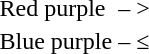<table class="toccolours" style="font-size:100%;">
<tr>
<td></td>
<td>Red purple</td>
<td>–</td>
<td>></td>
</tr>
<tr>
<td></td>
<td>Blue purple</td>
<td>–</td>
<td>≤</td>
</tr>
</table>
